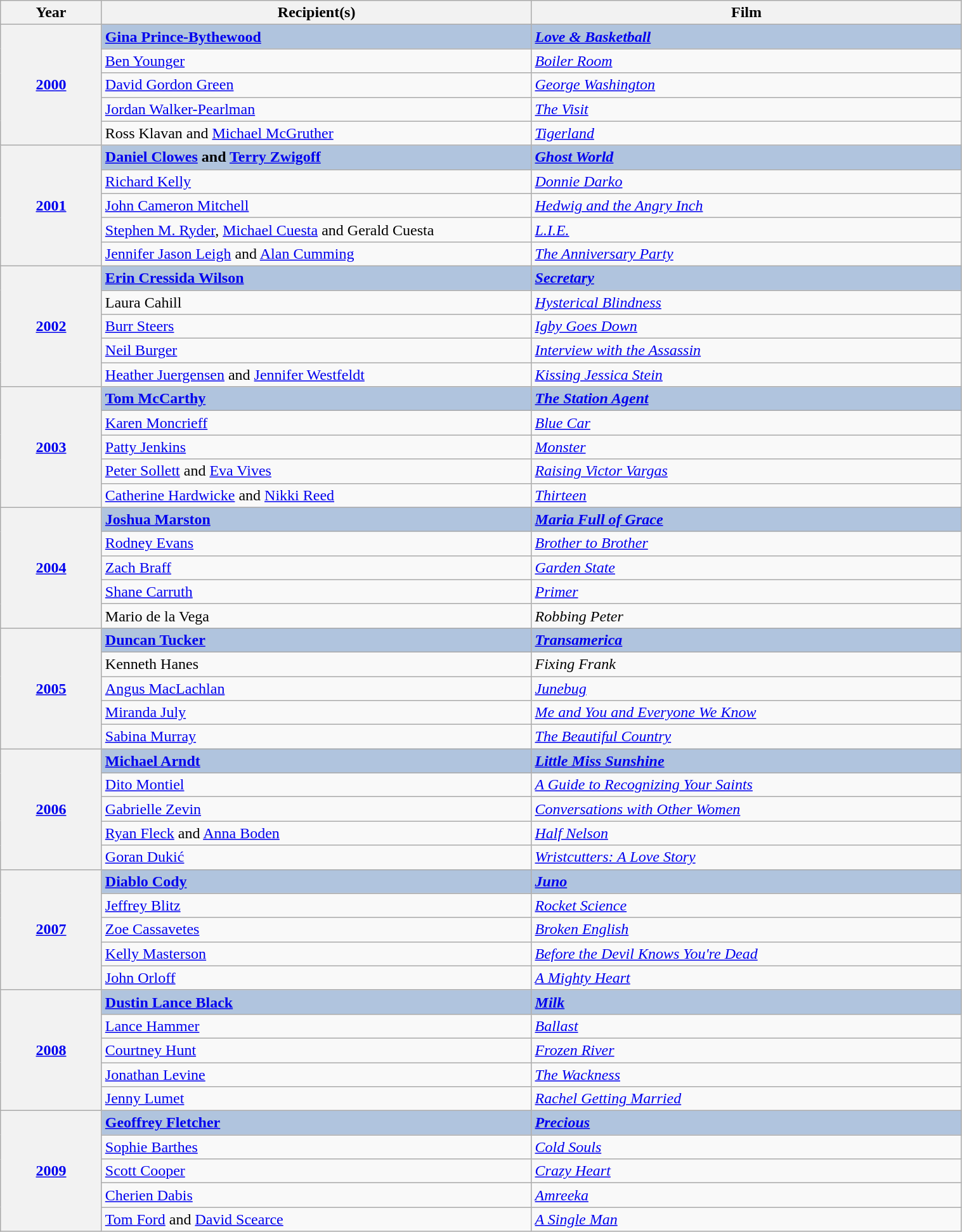<table class="wikitable" width="80%" cellpadding="5">
<tr>
<th width="100">Year</th>
<th width="450">Recipient(s)</th>
<th width="450">Film</th>
</tr>
<tr>
<th rowspan="5" style="text-align:center;"><a href='#'>2000</a><br></th>
<td style="background:#B0C4DE"><strong><a href='#'>Gina Prince-Bythewood</a></strong></td>
<td style="background:#B0C4DE"><strong><em><a href='#'>Love & Basketball</a></em></strong></td>
</tr>
<tr>
<td><a href='#'>Ben Younger</a></td>
<td><em><a href='#'>Boiler Room</a></em></td>
</tr>
<tr>
<td><a href='#'>David Gordon Green</a></td>
<td><em><a href='#'>George Washington</a></em></td>
</tr>
<tr>
<td><a href='#'>Jordan Walker-Pearlman</a></td>
<td><em><a href='#'>The Visit</a></em></td>
</tr>
<tr>
<td>Ross Klavan and <a href='#'>Michael McGruther</a></td>
<td><em><a href='#'>Tigerland</a></em></td>
</tr>
<tr>
<th rowspan="5" style="text-align:center;"><a href='#'>2001</a><br></th>
<td style="background:#B0C4DE"><strong><a href='#'>Daniel Clowes</a> and <a href='#'>Terry Zwigoff</a></strong></td>
<td style="background:#B0C4DE"><strong><em><a href='#'>Ghost World</a></em></strong></td>
</tr>
<tr>
<td><a href='#'>Richard Kelly</a></td>
<td><em><a href='#'>Donnie Darko</a></em></td>
</tr>
<tr>
<td><a href='#'>John Cameron Mitchell</a></td>
<td><em><a href='#'>Hedwig and the Angry Inch</a></em></td>
</tr>
<tr>
<td><a href='#'>Stephen M. Ryder</a>, <a href='#'>Michael Cuesta</a> and Gerald Cuesta</td>
<td><em><a href='#'>L.I.E.</a></em></td>
</tr>
<tr>
<td><a href='#'>Jennifer Jason Leigh</a> and <a href='#'>Alan Cumming</a></td>
<td><em><a href='#'>The Anniversary Party</a></em></td>
</tr>
<tr>
<th rowspan="5" style="text-align:center;"><a href='#'>2002</a><br></th>
<td style="background:#B0C4DE"><strong><a href='#'>Erin Cressida Wilson</a></strong></td>
<td style="background:#B0C4DE"><strong><em><a href='#'>Secretary</a></em></strong></td>
</tr>
<tr>
<td>Laura Cahill</td>
<td><em><a href='#'>Hysterical Blindness</a></em></td>
</tr>
<tr>
<td><a href='#'>Burr Steers</a></td>
<td><em><a href='#'>Igby Goes Down</a></em></td>
</tr>
<tr>
<td><a href='#'>Neil Burger</a></td>
<td><em><a href='#'>Interview with the Assassin</a></em></td>
</tr>
<tr>
<td><a href='#'>Heather Juergensen</a> and <a href='#'>Jennifer Westfeldt</a></td>
<td><em><a href='#'>Kissing Jessica Stein</a></em></td>
</tr>
<tr>
<th rowspan="5" style="text-align:center;"><a href='#'>2003</a><br></th>
<td style="background:#B0C4DE"><strong><a href='#'>Tom McCarthy</a></strong></td>
<td style="background:#B0C4DE"><strong><em><a href='#'>The Station Agent</a></em></strong></td>
</tr>
<tr>
<td><a href='#'>Karen Moncrieff</a></td>
<td><em><a href='#'>Blue Car</a></em></td>
</tr>
<tr>
<td><a href='#'>Patty Jenkins</a></td>
<td><em><a href='#'>Monster</a></em></td>
</tr>
<tr>
<td><a href='#'>Peter Sollett</a> and <a href='#'>Eva Vives</a></td>
<td><em><a href='#'>Raising Victor Vargas</a></em></td>
</tr>
<tr>
<td><a href='#'>Catherine Hardwicke</a> and <a href='#'>Nikki Reed</a></td>
<td><em><a href='#'>Thirteen</a></em></td>
</tr>
<tr>
<th rowspan="5" style="text-align:center;"><a href='#'>2004</a></th>
<td style="background:#B0C4DE"><strong><a href='#'>Joshua Marston</a></strong></td>
<td style="background:#B0C4DE"><strong><em><a href='#'>Maria Full of Grace</a></em></strong></td>
</tr>
<tr>
<td><a href='#'>Rodney Evans</a></td>
<td><em><a href='#'>Brother to Brother</a></em></td>
</tr>
<tr>
<td><a href='#'>Zach Braff</a></td>
<td><em><a href='#'>Garden State</a></em></td>
</tr>
<tr>
<td><a href='#'>Shane Carruth</a></td>
<td><em><a href='#'>Primer</a></em></td>
</tr>
<tr>
<td>Mario de la Vega</td>
<td><em>Robbing Peter</em></td>
</tr>
<tr>
<th rowspan="5" style="text-align:center;"><a href='#'>2005</a></th>
<td style="background:#B0C4DE"><strong><a href='#'>Duncan Tucker</a></strong></td>
<td style="background:#B0C4DE"><strong><em><a href='#'>Transamerica</a></em></strong></td>
</tr>
<tr>
<td>Kenneth Hanes</td>
<td><em>Fixing Frank</em></td>
</tr>
<tr>
<td><a href='#'>Angus MacLachlan</a></td>
<td><em><a href='#'>Junebug</a></em></td>
</tr>
<tr>
<td><a href='#'>Miranda July</a></td>
<td><em><a href='#'>Me and You and Everyone We Know</a></em></td>
</tr>
<tr>
<td><a href='#'>Sabina Murray</a></td>
<td><em><a href='#'>The Beautiful Country</a></em></td>
</tr>
<tr>
<th rowspan="5" style="text-align:center;"><a href='#'>2006</a><br></th>
<td style="background:#B0C4DE"><strong><a href='#'>Michael Arndt</a></strong></td>
<td style="background:#B0C4DE"><strong><em><a href='#'>Little Miss Sunshine</a></em></strong></td>
</tr>
<tr>
<td><a href='#'>Dito Montiel</a></td>
<td><em><a href='#'>A Guide to Recognizing Your Saints</a></em></td>
</tr>
<tr>
<td><a href='#'>Gabrielle Zevin</a></td>
<td><em><a href='#'>Conversations with Other Women</a></em></td>
</tr>
<tr>
<td><a href='#'>Ryan Fleck</a> and <a href='#'>Anna Boden</a></td>
<td><em><a href='#'>Half Nelson</a></em></td>
</tr>
<tr>
<td><a href='#'>Goran Dukić</a></td>
<td><em><a href='#'>Wristcutters: A Love Story</a></em></td>
</tr>
<tr>
<th rowspan="5" style="text-align:center;"><a href='#'>2007</a><br></th>
<td style="background:#B0C4DE"><strong><a href='#'>Diablo Cody</a></strong></td>
<td style="background:#B0C4DE"><strong><em><a href='#'>Juno</a></em></strong></td>
</tr>
<tr>
<td><a href='#'>Jeffrey Blitz</a></td>
<td><em><a href='#'>Rocket Science</a></em></td>
</tr>
<tr>
<td><a href='#'>Zoe Cassavetes</a></td>
<td><em><a href='#'>Broken English</a></em></td>
</tr>
<tr>
<td><a href='#'>Kelly Masterson</a></td>
<td><em><a href='#'>Before the Devil Knows You're Dead</a></em></td>
</tr>
<tr>
<td><a href='#'>John Orloff</a></td>
<td><em><a href='#'>A Mighty Heart</a></em></td>
</tr>
<tr>
<th rowspan="5" style="text-align:center;"><a href='#'>2008</a></th>
<td style="background:#B0C4DE"><strong><a href='#'>Dustin Lance Black</a></strong></td>
<td style="background:#B0C4DE"><strong><em><a href='#'>Milk</a></em></strong></td>
</tr>
<tr>
<td><a href='#'>Lance Hammer</a></td>
<td><em><a href='#'>Ballast</a></em></td>
</tr>
<tr>
<td><a href='#'>Courtney Hunt</a></td>
<td><em><a href='#'>Frozen River</a></em></td>
</tr>
<tr>
<td><a href='#'>Jonathan Levine</a></td>
<td><em><a href='#'>The Wackness</a></em></td>
</tr>
<tr>
<td><a href='#'>Jenny Lumet</a></td>
<td><em><a href='#'>Rachel Getting Married</a></em></td>
</tr>
<tr>
<th rowspan="5" style="text-align:center;"><a href='#'>2009</a></th>
<td style="background:#B0C4DE"><strong><a href='#'>Geoffrey Fletcher</a></strong></td>
<td style="background:#B0C4DE"><strong><em><a href='#'>Precious</a></em></strong></td>
</tr>
<tr>
<td><a href='#'>Sophie Barthes</a></td>
<td><em><a href='#'>Cold Souls</a></em></td>
</tr>
<tr>
<td><a href='#'>Scott Cooper</a></td>
<td><em><a href='#'>Crazy Heart</a></em></td>
</tr>
<tr>
<td><a href='#'>Cherien Dabis</a></td>
<td><em><a href='#'>Amreeka</a></em></td>
</tr>
<tr>
<td><a href='#'>Tom Ford</a> and <a href='#'>David Scearce</a></td>
<td><em><a href='#'>A Single Man</a></em></td>
</tr>
</table>
